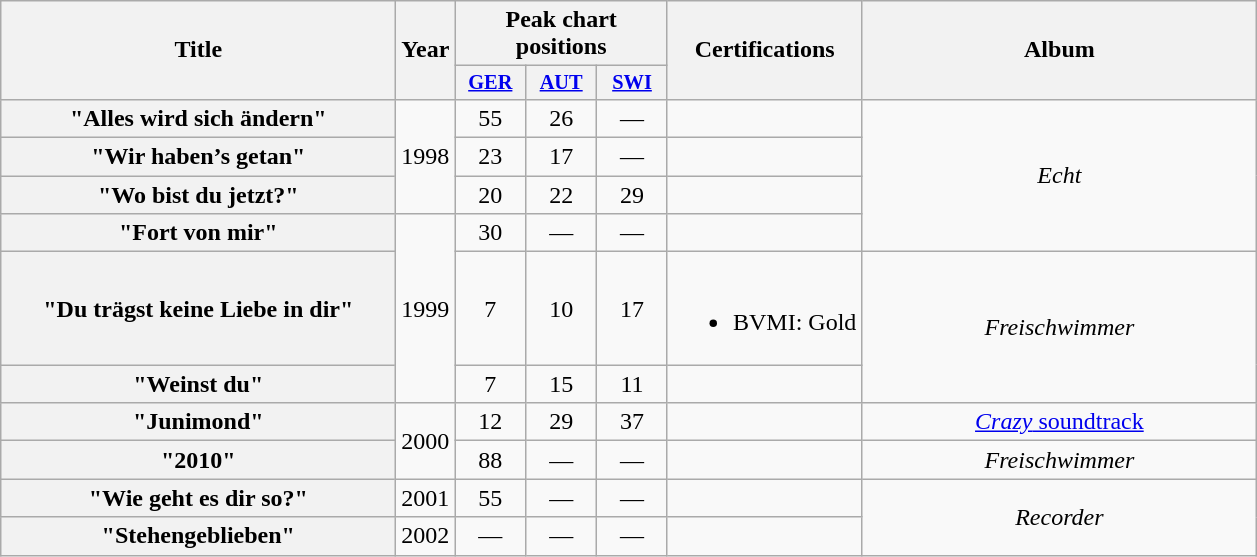<table class="wikitable plainrowheaders" style="text-align:center;">
<tr>
<th scope="col" rowspan="2" style="width:16em;">Title</th>
<th scope="col" rowspan="2">Year</th>
<th scope="col" colspan="3">Peak chart positions</th>
<th scope="col" rowspan="2">Certifications</th>
<th scope="col" rowspan="2" style="width:16em;">Album</th>
</tr>
<tr>
<th style="width:3em;font-size:85%"><a href='#'>GER</a><br></th>
<th style="width:3em;font-size:85%"><a href='#'>AUT</a><br></th>
<th style="width:3em;font-size:85%"><a href='#'>SWI</a><br></th>
</tr>
<tr>
<th scope="row">"Alles wird sich ändern"</th>
<td rowspan="3">1998</td>
<td>55</td>
<td>26</td>
<td>—</td>
<td></td>
<td rowspan="4"><em>Echt</em></td>
</tr>
<tr>
<th scope="row">"Wir haben’s getan"</th>
<td>23</td>
<td>17</td>
<td>—</td>
<td></td>
</tr>
<tr>
<th scope="row">"Wo bist du jetzt?"</th>
<td>20</td>
<td>22</td>
<td>29</td>
<td></td>
</tr>
<tr>
<th scope="row">"Fort von mir"</th>
<td rowspan="3">1999</td>
<td>30</td>
<td>—</td>
<td>—</td>
<td></td>
</tr>
<tr>
<th scope="row">"Du trägst keine Liebe in dir"</th>
<td>7</td>
<td>10</td>
<td>17</td>
<td><br><ul><li>BVMI: Gold</li></ul></td>
<td rowspan="2"><em>Freischwimmer</em></td>
</tr>
<tr>
<th scope="row">"Weinst du"</th>
<td>7</td>
<td>15</td>
<td>11</td>
<td></td>
</tr>
<tr>
<th scope="row">"Junimond"</th>
<td rowspan="2">2000</td>
<td>12</td>
<td>29</td>
<td>37</td>
<td></td>
<td><a href='#'><em>Crazy</em> soundtrack</a></td>
</tr>
<tr>
<th scope="row">"2010"</th>
<td>88</td>
<td>—</td>
<td>—</td>
<td></td>
<td><em>Freischwimmer</em></td>
</tr>
<tr>
<th scope="row">"Wie geht es dir so?"</th>
<td>2001</td>
<td>55</td>
<td>—</td>
<td>—</td>
<td></td>
<td rowspan="2"><em>Recorder</em></td>
</tr>
<tr>
<th scope="row">"Stehengeblieben"</th>
<td>2002</td>
<td>—</td>
<td>—</td>
<td>—</td>
<td></td>
</tr>
</table>
